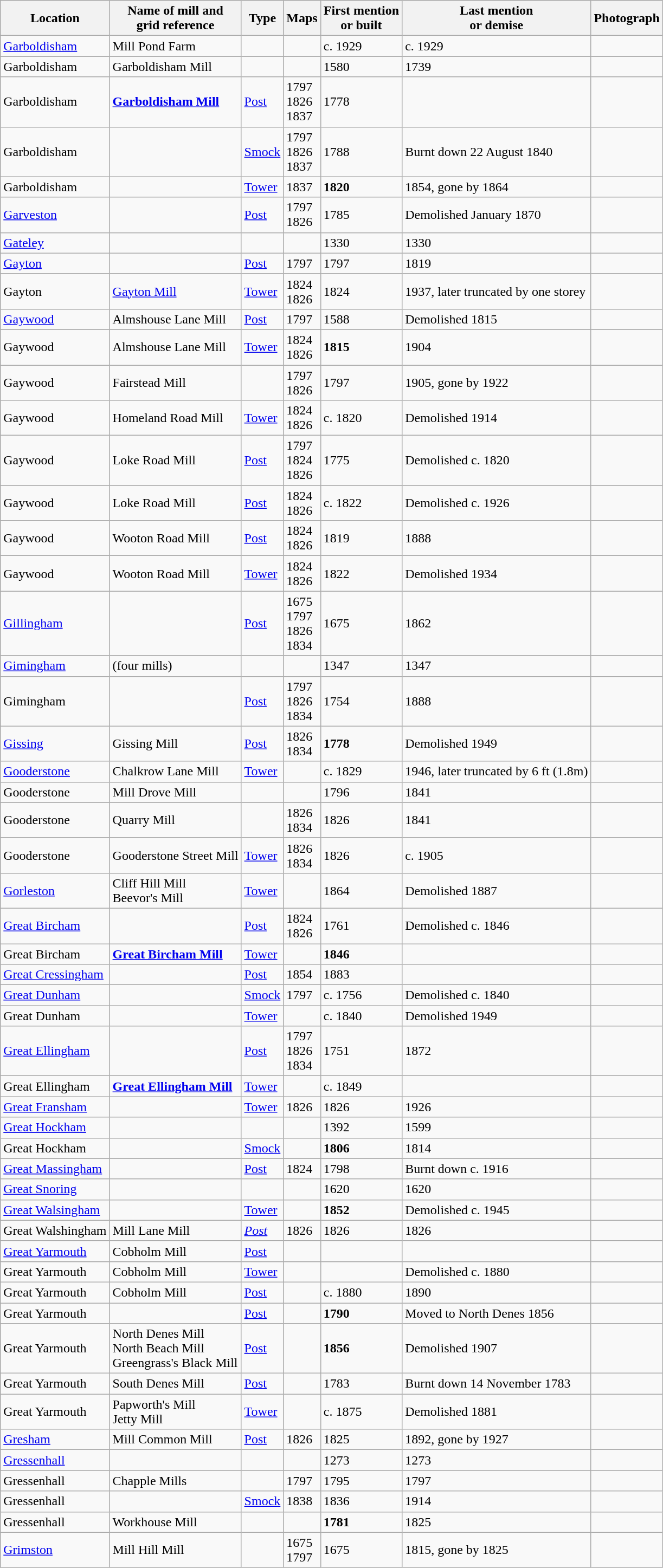<table class="wikitable">
<tr>
<th>Location</th>
<th>Name of mill and<br>grid reference</th>
<th>Type</th>
<th>Maps</th>
<th>First mention<br>or built</th>
<th>Last mention<br> or demise</th>
<th>Photograph</th>
</tr>
<tr>
<td><a href='#'>Garboldisham</a></td>
<td>Mill Pond Farm<br></td>
<td></td>
<td></td>
<td>c. 1929</td>
<td>c. 1929<br></td>
<td></td>
</tr>
<tr>
<td>Garboldisham</td>
<td>Garboldisham Mill<br></td>
<td></td>
<td></td>
<td>1580</td>
<td>1739<br></td>
<td></td>
</tr>
<tr>
<td>Garboldisham</td>
<td><strong><a href='#'>Garboldisham Mill</a></strong><br></td>
<td><a href='#'>Post</a></td>
<td>1797<br>1826<br>1837</td>
<td>1778</td>
<td></td>
<td></td>
</tr>
<tr>
<td>Garboldisham</td>
<td></td>
<td><a href='#'>Smock</a></td>
<td>1797<br>1826<br>1837</td>
<td>1788</td>
<td>Burnt down 22 August 1840<br></td>
<td></td>
</tr>
<tr>
<td>Garboldisham</td>
<td></td>
<td><a href='#'>Tower</a></td>
<td>1837</td>
<td><strong>1820</strong></td>
<td>1854, gone by 1864<br></td>
<td></td>
</tr>
<tr>
<td><a href='#'>Garveston</a></td>
<td></td>
<td><a href='#'>Post</a></td>
<td>1797<br>1826</td>
<td>1785</td>
<td>Demolished January 1870<br></td>
<td></td>
</tr>
<tr>
<td><a href='#'>Gateley</a></td>
<td></td>
<td></td>
<td></td>
<td>1330</td>
<td>1330<br></td>
<td></td>
</tr>
<tr>
<td><a href='#'>Gayton</a></td>
<td></td>
<td><a href='#'>Post</a></td>
<td>1797</td>
<td>1797</td>
<td>1819<br></td>
<td></td>
</tr>
<tr>
<td>Gayton</td>
<td><a href='#'>Gayton Mill</a><br></td>
<td><a href='#'>Tower</a></td>
<td>1824<br>1826</td>
<td>1824</td>
<td>1937, later truncated by one storey<br></td>
<td></td>
</tr>
<tr>
<td><a href='#'>Gaywood</a></td>
<td>Almshouse Lane Mill<br></td>
<td><a href='#'>Post</a></td>
<td>1797</td>
<td>1588</td>
<td>Demolished 1815<br></td>
<td></td>
</tr>
<tr>
<td>Gaywood</td>
<td>Almshouse Lane Mill<br></td>
<td><a href='#'>Tower</a></td>
<td>1824<br>1826</td>
<td><strong>1815</strong></td>
<td>1904<br></td>
<td></td>
</tr>
<tr>
<td>Gaywood</td>
<td>Fairstead Mill<br></td>
<td></td>
<td>1797<br>1826</td>
<td>1797</td>
<td>1905, gone by 1922<br></td>
<td></td>
</tr>
<tr>
<td>Gaywood</td>
<td>Homeland Road Mill<br></td>
<td><a href='#'>Tower</a></td>
<td>1824<br>1826</td>
<td>c. 1820</td>
<td>Demolished 1914<br></td>
<td></td>
</tr>
<tr>
<td>Gaywood</td>
<td>Loke Road Mill<br></td>
<td><a href='#'>Post</a></td>
<td>1797<br>1824<br>1826</td>
<td>1775</td>
<td>Demolished c. 1820<br></td>
<td></td>
</tr>
<tr>
<td>Gaywood</td>
<td>Loke Road Mill<br></td>
<td><a href='#'>Post</a></td>
<td>1824<br>1826</td>
<td>c. 1822</td>
<td>Demolished c. 1926<br></td>
<td></td>
</tr>
<tr>
<td>Gaywood</td>
<td>Wooton Road Mill<br></td>
<td><a href='#'>Post</a></td>
<td>1824<br>1826</td>
<td>1819</td>
<td>1888<br></td>
<td></td>
</tr>
<tr>
<td>Gaywood</td>
<td>Wooton Road Mill<br></td>
<td><a href='#'>Tower</a></td>
<td>1824<br>1826</td>
<td>1822</td>
<td>Demolished 1934<br></td>
<td></td>
</tr>
<tr>
<td><a href='#'>Gillingham</a></td>
<td></td>
<td><a href='#'>Post</a></td>
<td>1675<br>1797<br>1826<br>1834</td>
<td>1675</td>
<td>1862<br></td>
<td></td>
</tr>
<tr>
<td><a href='#'>Gimingham</a></td>
<td>(four mills)</td>
<td></td>
<td></td>
<td>1347</td>
<td>1347<br></td>
<td></td>
</tr>
<tr>
<td>Gimingham</td>
<td></td>
<td><a href='#'>Post</a></td>
<td>1797<br>1826<br>1834</td>
<td>1754</td>
<td>1888<br></td>
<td></td>
</tr>
<tr>
<td><a href='#'>Gissing</a></td>
<td>Gissing Mill<br></td>
<td><a href='#'>Post</a></td>
<td>1826<br>1834</td>
<td><strong>1778</strong></td>
<td>Demolished 1949<br></td>
<td></td>
</tr>
<tr>
<td><a href='#'>Gooderstone</a></td>
<td>Chalkrow Lane Mill<br></td>
<td><a href='#'>Tower</a></td>
<td></td>
<td>c. 1829</td>
<td>1946, later truncated by 6 ft (1.8m)<br></td>
<td></td>
</tr>
<tr>
<td>Gooderstone</td>
<td>Mill Drove Mill<br></td>
<td></td>
<td></td>
<td>1796</td>
<td>1841<br></td>
<td></td>
</tr>
<tr>
<td>Gooderstone</td>
<td>Quarry Mill<br></td>
<td></td>
<td>1826<br>1834</td>
<td>1826</td>
<td>1841<br></td>
<td></td>
</tr>
<tr>
<td>Gooderstone</td>
<td>Gooderstone Street Mill<br></td>
<td><a href='#'>Tower</a></td>
<td>1826<br>1834</td>
<td>1826</td>
<td>c. 1905<br></td>
<td></td>
</tr>
<tr>
<td><a href='#'>Gorleston</a></td>
<td>Cliff Hill Mill<br>Beevor's Mill<br></td>
<td><a href='#'>Tower</a></td>
<td></td>
<td>1864</td>
<td>Demolished 1887<br></td>
<td></td>
</tr>
<tr>
<td><a href='#'>Great Bircham</a></td>
<td></td>
<td><a href='#'>Post</a></td>
<td>1824<br>1826</td>
<td>1761</td>
<td>Demolished c. 1846<br></td>
<td></td>
</tr>
<tr>
<td>Great Bircham</td>
<td><strong><a href='#'>Great Bircham Mill</a></strong><br></td>
<td><a href='#'>Tower</a></td>
<td></td>
<td><strong>1846</strong></td>
<td></td>
<td></td>
</tr>
<tr>
<td><a href='#'>Great Cressingham</a></td>
<td></td>
<td><a href='#'>Post</a></td>
<td>1854</td>
<td>1883<br></td>
<td></td>
<td></td>
</tr>
<tr>
<td><a href='#'>Great Dunham</a></td>
<td></td>
<td><a href='#'>Smock</a></td>
<td>1797</td>
<td>c. 1756</td>
<td>Demolished c. 1840<br></td>
<td></td>
</tr>
<tr>
<td>Great Dunham</td>
<td></td>
<td><a href='#'>Tower</a></td>
<td></td>
<td>c. 1840</td>
<td>Demolished 1949<br></td>
<td></td>
</tr>
<tr>
<td><a href='#'>Great Ellingham</a></td>
<td></td>
<td><a href='#'>Post</a></td>
<td>1797<br>1826<br>1834</td>
<td>1751</td>
<td>1872<br></td>
<td></td>
</tr>
<tr>
<td>Great Ellingham</td>
<td><strong><a href='#'>Great Ellingham Mill</a></strong><br></td>
<td><a href='#'>Tower</a></td>
<td></td>
<td>c. 1849</td>
<td></td>
<td></td>
</tr>
<tr>
<td><a href='#'>Great Fransham</a></td>
<td></td>
<td><a href='#'>Tower</a></td>
<td>1826</td>
<td>1826</td>
<td>1926<br></td>
<td></td>
</tr>
<tr>
<td><a href='#'>Great Hockham</a></td>
<td></td>
<td></td>
<td></td>
<td>1392</td>
<td>1599<br></td>
<td></td>
</tr>
<tr>
<td>Great Hockham</td>
<td></td>
<td><a href='#'>Smock</a></td>
<td></td>
<td><strong>1806</strong></td>
<td>1814<br></td>
<td></td>
</tr>
<tr>
<td><a href='#'>Great Massingham</a></td>
<td></td>
<td><a href='#'>Post</a></td>
<td>1824</td>
<td>1798</td>
<td>Burnt down c. 1916<br></td>
<td></td>
</tr>
<tr>
<td><a href='#'>Great Snoring</a></td>
<td></td>
<td></td>
<td></td>
<td>1620</td>
<td>1620<br></td>
<td></td>
</tr>
<tr>
<td><a href='#'>Great Walsingham</a></td>
<td></td>
<td><a href='#'>Tower</a></td>
<td></td>
<td><strong>1852</strong></td>
<td>Demolished c. 1945<br></td>
<td></td>
</tr>
<tr>
<td>Great Walshingham</td>
<td>Mill Lane Mill<br></td>
<td><em><a href='#'>Post</a></em></td>
<td>1826</td>
<td>1826</td>
<td>1826</td>
<td></td>
</tr>
<tr>
<td><a href='#'>Great Yarmouth</a></td>
<td>Cobholm Mill<br></td>
<td><a href='#'>Post</a></td>
<td></td>
<td></td>
<td></td>
<td></td>
</tr>
<tr>
<td>Great Yarmouth</td>
<td>Cobholm Mill<br></td>
<td><a href='#'>Tower</a></td>
<td></td>
<td></td>
<td>Demolished c. 1880<br></td>
<td></td>
</tr>
<tr>
<td>Great Yarmouth</td>
<td>Cobholm Mill<br></td>
<td><a href='#'>Post</a></td>
<td></td>
<td>c. 1880</td>
<td>1890<br></td>
<td></td>
</tr>
<tr>
<td>Great Yarmouth</td>
<td></td>
<td><a href='#'>Post</a></td>
<td></td>
<td><strong>1790</strong></td>
<td>Moved to North Denes 1856<br></td>
<td></td>
</tr>
<tr>
<td>Great Yarmouth</td>
<td>North Denes Mill<br>North Beach Mill<br>Greengrass's Black Mill<br></td>
<td><a href='#'>Post</a></td>
<td></td>
<td><strong>1856</strong></td>
<td>Demolished 1907<br></td>
<td></td>
</tr>
<tr>
<td>Great Yarmouth</td>
<td>South Denes Mill</td>
<td><a href='#'>Post</a></td>
<td></td>
<td>1783</td>
<td>Burnt down 14 November 1783<br></td>
<td></td>
</tr>
<tr>
<td>Great Yarmouth</td>
<td>Papworth's Mill<br>Jetty Mill</td>
<td><a href='#'>Tower</a></td>
<td></td>
<td>c. 1875</td>
<td>Demolished 1881<br></td>
<td></td>
</tr>
<tr>
<td><a href='#'>Gresham</a></td>
<td>Mill Common Mill<br></td>
<td><a href='#'>Post</a></td>
<td>1826</td>
<td>1825</td>
<td>1892, gone by 1927<br></td>
<td></td>
</tr>
<tr>
<td><a href='#'>Gressenhall</a></td>
<td></td>
<td></td>
<td></td>
<td>1273</td>
<td>1273<br></td>
<td></td>
</tr>
<tr>
<td>Gressenhall</td>
<td>Chapple Mills</td>
<td></td>
<td>1797</td>
<td>1795</td>
<td>1797<br></td>
<td></td>
</tr>
<tr>
<td>Gressenhall</td>
<td></td>
<td><a href='#'>Smock</a></td>
<td>1838</td>
<td>1836</td>
<td>1914<br></td>
<td></td>
</tr>
<tr>
<td>Gressenhall</td>
<td>Workhouse Mill<br></td>
<td></td>
<td></td>
<td><strong>1781</strong></td>
<td>1825<br></td>
<td></td>
</tr>
<tr>
<td><a href='#'>Grimston</a></td>
<td>Mill Hill Mill<br></td>
<td></td>
<td>1675<br>1797</td>
<td>1675</td>
<td>1815, gone by 1825<br></td>
<td></td>
</tr>
</table>
